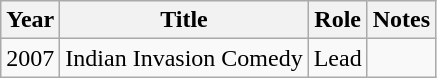<table class="wikitable">
<tr>
<th>Year</th>
<th>Title</th>
<th>Role</th>
<th>Notes</th>
</tr>
<tr>
<td>2007</td>
<td>Indian Invasion Comedy</td>
<td>Lead</td>
<td></td>
</tr>
</table>
